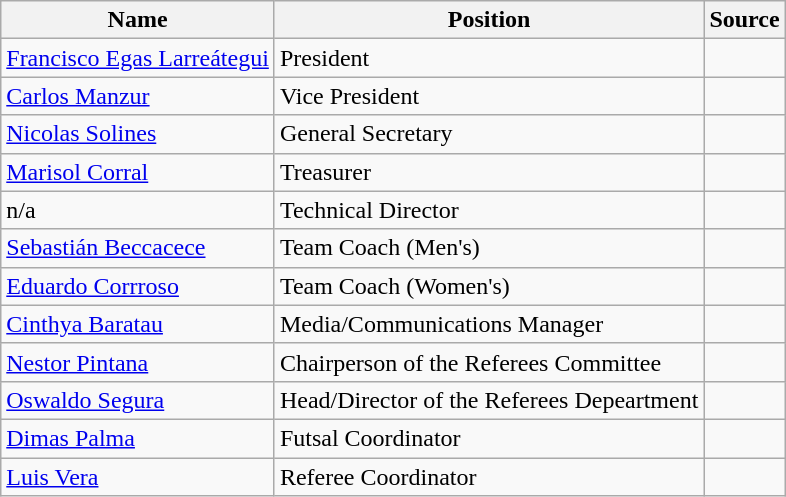<table class="wikitable">
<tr>
<th>Name</th>
<th>Position</th>
<th>Source</th>
</tr>
<tr>
<td> <a href='#'>Francisco Egas Larreátegui</a></td>
<td>President</td>
<td></td>
</tr>
<tr>
<td> <a href='#'>Carlos Manzur</a></td>
<td>Vice President</td>
<td></td>
</tr>
<tr>
<td> <a href='#'>Nicolas Solines</a></td>
<td>General Secretary</td>
<td></td>
</tr>
<tr>
<td> <a href='#'>Marisol Corral</a></td>
<td>Treasurer</td>
<td></td>
</tr>
<tr>
<td>n/a</td>
<td>Technical Director</td>
<td></td>
</tr>
<tr>
<td> <a href='#'>Sebastián Beccacece</a></td>
<td>Team Coach (Men's)</td>
<td></td>
</tr>
<tr>
<td> <a href='#'>Eduardo Corrroso</a></td>
<td>Team Coach (Women's)</td>
<td></td>
</tr>
<tr>
<td> <a href='#'>Cinthya Baratau</a></td>
<td>Media/Communications Manager</td>
<td></td>
</tr>
<tr>
<td> <a href='#'>Nestor Pintana</a></td>
<td>Chairperson of the Referees Committee</td>
<td></td>
</tr>
<tr>
<td> <a href='#'>Oswaldo Segura</a></td>
<td>Head/Director of the Referees Depeartment</td>
<td></td>
</tr>
<tr>
<td> <a href='#'>Dimas Palma</a></td>
<td>Futsal Coordinator</td>
<td></td>
</tr>
<tr>
<td> <a href='#'>Luis Vera</a></td>
<td>Referee Coordinator</td>
<td></td>
</tr>
</table>
